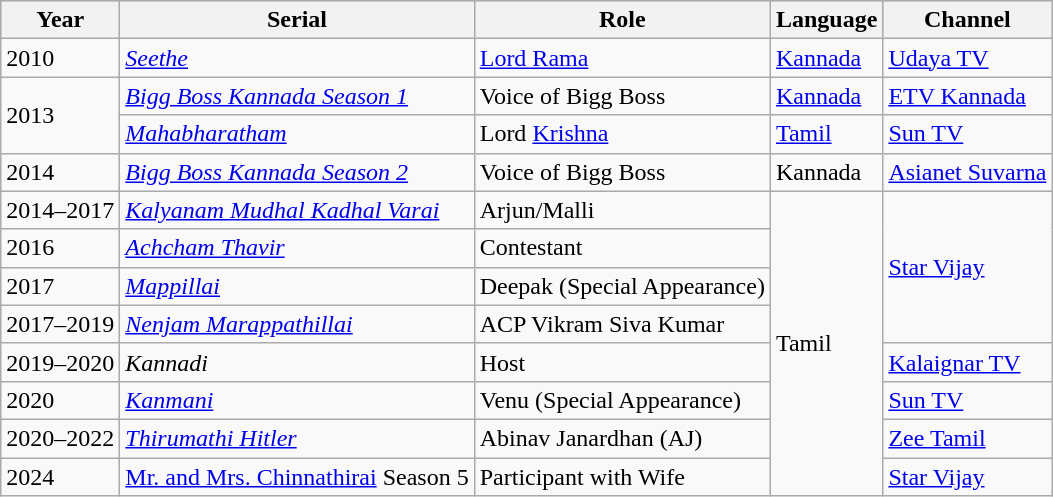<table class="wikitable sortable">
<tr style="background:#ccc; text-align:center;">
<th>Year</th>
<th>Serial</th>
<th>Role</th>
<th>Language</th>
<th>Channel</th>
</tr>
<tr>
<td>2010</td>
<td><em><a href='#'>Seethe</a></em></td>
<td><a href='#'>Lord Rama</a></td>
<td><a href='#'>Kannada</a></td>
<td><a href='#'>Udaya TV</a></td>
</tr>
<tr>
<td rowspan="2">2013</td>
<td><em><a href='#'>Bigg Boss Kannada Season 1</a></em></td>
<td>Voice of Bigg Boss</td>
<td><a href='#'>Kannada</a></td>
<td><a href='#'>ETV Kannada</a></td>
</tr>
<tr>
<td><em><a href='#'>Mahabharatham</a></em></td>
<td>Lord <a href='#'>Krishna</a></td>
<td><a href='#'>Tamil</a></td>
<td><a href='#'>Sun TV</a></td>
</tr>
<tr>
<td>2014</td>
<td><em><a href='#'>Bigg Boss Kannada Season 2</a></em></td>
<td>Voice of Bigg Boss</td>
<td>Kannada</td>
<td><a href='#'>Asianet Suvarna</a></td>
</tr>
<tr>
<td>2014–2017</td>
<td><em><a href='#'>Kalyanam Mudhal Kadhal Varai</a></em></td>
<td>Arjun/Malli</td>
<td rowspan="8">Tamil</td>
<td rowspan="4"><a href='#'>Star Vijay</a></td>
</tr>
<tr>
<td>2016</td>
<td><em><a href='#'>Achcham Thavir</a></em></td>
<td>Contestant</td>
</tr>
<tr>
<td>2017</td>
<td><a href='#'><em>Mappillai</em></a></td>
<td>Deepak (Special Appearance)</td>
</tr>
<tr>
<td>2017–2019</td>
<td><a href='#'><em>Nenjam Marappathillai</em></a></td>
<td>ACP Vikram Siva Kumar</td>
</tr>
<tr>
<td>2019–2020</td>
<td><em>Kannadi</em></td>
<td>Host</td>
<td><a href='#'>Kalaignar TV</a></td>
</tr>
<tr>
<td>2020</td>
<td><em><a href='#'>Kanmani</a></em></td>
<td>Venu (Special Appearance)</td>
<td><a href='#'>Sun TV</a></td>
</tr>
<tr>
<td>2020–2022</td>
<td><em><a href='#'>Thirumathi Hitler</a></em></td>
<td>Abinav Janardhan (AJ)</td>
<td><a href='#'>Zee Tamil</a></td>
</tr>
<tr>
<td>2024</td>
<td><a href='#'>Mr. and Mrs. Chinnathirai</a> Season 5</td>
<td>Participant with Wife</td>
<td><a href='#'>Star Vijay</a></td>
</tr>
</table>
